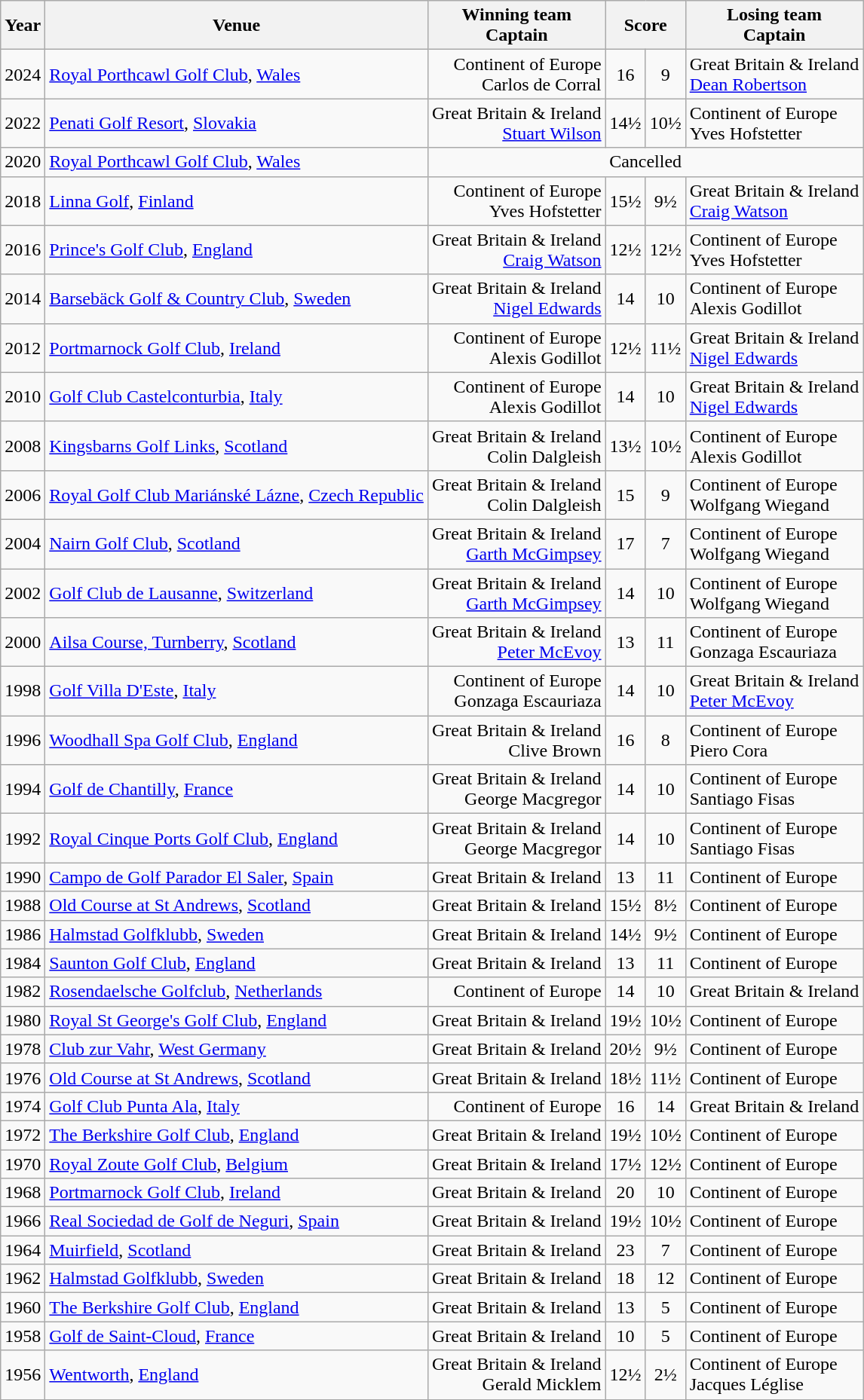<table class="wikitable">
<tr>
<th>Year</th>
<th>Venue</th>
<th>Winning team <br> Captain</th>
<th colspan="2">Score</th>
<th>Losing team <br> Captain</th>
</tr>
<tr>
<td align="center">2024</td>
<td><a href='#'>Royal Porthcawl Golf Club</a>, <a href='#'>Wales</a></td>
<td align="right"> Continent of Europe <br> Carlos de Corral</td>
<td align="center">16</td>
<td align="center">9</td>
<td>Great Britain  & Ireland  <br> <a href='#'>Dean Robertson</a></td>
</tr>
<tr>
<td align="center">2022</td>
<td><a href='#'>Penati Golf Resort</a>, <a href='#'>Slovakia</a></td>
<td align="right">Great Britain  & Ireland  <br> <a href='#'>Stuart Wilson</a></td>
<td align="center">14½</td>
<td align="center">10½</td>
<td> Continent of Europe <br> Yves Hofstetter</td>
</tr>
<tr>
<td align="center">2020</td>
<td><a href='#'>Royal Porthcawl Golf Club</a>, <a href='#'>Wales</a></td>
<td colspan=4 align="center">Cancelled</td>
</tr>
<tr>
<td align="center">2018</td>
<td><a href='#'>Linna Golf</a>, <a href='#'>Finland</a></td>
<td align="right"> Continent of Europe <br> Yves Hofstetter</td>
<td align="center">15½</td>
<td align="center">9½</td>
<td>Great Britain  & Ireland  <br> <a href='#'>Craig Watson</a></td>
</tr>
<tr>
<td align="center">2016</td>
<td><a href='#'>Prince's Golf Club</a>, <a href='#'>England</a></td>
<td align="right">Great Britain  & Ireland  <br> <a href='#'>Craig Watson</a></td>
<td align="center">12½</td>
<td align="center">12½</td>
<td> Continent of Europe <br> Yves Hofstetter</td>
</tr>
<tr>
<td align="center">2014</td>
<td><a href='#'>Barsebäck Golf & Country Club</a>, <a href='#'>Sweden</a></td>
<td align="right">Great Britain  & Ireland  <br> <a href='#'>Nigel Edwards</a></td>
<td align="center">14</td>
<td align="center">10</td>
<td> Continent of Europe <br> Alexis Godillot</td>
</tr>
<tr>
<td align="center">2012</td>
<td><a href='#'>Portmarnock Golf Club</a>, <a href='#'>Ireland</a></td>
<td align="right"> Continent of Europe <br> Alexis Godillot</td>
<td align="center">12½</td>
<td align="center">11½</td>
<td>Great Britain  & Ireland  <br> <a href='#'>Nigel Edwards</a></td>
</tr>
<tr>
<td align="center">2010</td>
<td><a href='#'>Golf Club Castelconturbia</a>, <a href='#'>Italy</a></td>
<td align="right"> Continent of Europe <br> Alexis Godillot</td>
<td align="center">14</td>
<td align="center">10</td>
<td>Great Britain  & Ireland  <br> <a href='#'>Nigel Edwards</a></td>
</tr>
<tr>
<td align="center">2008</td>
<td><a href='#'>Kingsbarns Golf Links</a>, <a href='#'>Scotland</a></td>
<td align="right">Great Britain  & Ireland  <br> Colin Dalgleish</td>
<td align="center">13½</td>
<td align="center">10½</td>
<td> Continent of Europe <br> Alexis Godillot</td>
</tr>
<tr>
<td align="center">2006</td>
<td><a href='#'>Royal Golf Club Mariánské Lázne</a>, <a href='#'>Czech Republic</a></td>
<td align="right">Great Britain  & Ireland  <br> Colin Dalgleish</td>
<td align="center">15</td>
<td align="center">9</td>
<td> Continent of Europe <br> Wolfgang Wiegand</td>
</tr>
<tr>
<td align="center">2004</td>
<td><a href='#'>Nairn Golf Club</a>, <a href='#'>Scotland</a></td>
<td align="right">Great Britain  & Ireland  <br> <a href='#'>Garth McGimpsey</a></td>
<td align="center">17</td>
<td align="center">7</td>
<td> Continent of Europe <br> Wolfgang Wiegand</td>
</tr>
<tr>
<td align="center">2002</td>
<td><a href='#'>Golf Club de Lausanne</a>, <a href='#'>Switzerland</a></td>
<td align="right">Great Britain  & Ireland  <br> <a href='#'>Garth McGimpsey</a></td>
<td align="center">14</td>
<td align="center">10</td>
<td> Continent of Europe <br> Wolfgang Wiegand</td>
</tr>
<tr>
<td align="center">2000</td>
<td><a href='#'>Ailsa Course, Turnberry</a>, <a href='#'>Scotland</a></td>
<td align="right">Great Britain  & Ireland  <br> <a href='#'>Peter McEvoy</a></td>
<td align="center">13</td>
<td align="center">11</td>
<td> Continent of Europe <br> Gonzaga Escauriaza</td>
</tr>
<tr>
<td align="center">1998</td>
<td><a href='#'>Golf Villa D'Este</a>, <a href='#'>Italy</a></td>
<td align="right"> Continent of Europe <br> Gonzaga Escauriaza</td>
<td align="center">14</td>
<td align="center">10</td>
<td>Great Britain  & Ireland  <br> <a href='#'>Peter McEvoy</a></td>
</tr>
<tr>
<td align="center">1996</td>
<td><a href='#'>Woodhall Spa Golf Club</a>, <a href='#'>England</a></td>
<td align="right">Great Britain  & Ireland  <br> Clive Brown</td>
<td align="center">16</td>
<td align="center">8</td>
<td> Continent of Europe <br> Piero Cora</td>
</tr>
<tr>
<td align="center">1994</td>
<td><a href='#'>Golf de Chantilly</a>, <a href='#'>France</a></td>
<td align="right">Great Britain  & Ireland  <br> George Macgregor</td>
<td align="center">14</td>
<td align="center">10</td>
<td> Continent of Europe <br> Santiago Fisas</td>
</tr>
<tr>
<td align="center">1992</td>
<td><a href='#'>Royal Cinque Ports Golf Club</a>, <a href='#'>England</a></td>
<td align="right">Great Britain  & Ireland  <br> George Macgregor</td>
<td align="center">14</td>
<td align="center">10</td>
<td> Continent of Europe <br> Santiago Fisas</td>
</tr>
<tr>
<td align="center">1990</td>
<td><a href='#'>Campo de Golf Parador El Saler</a>, <a href='#'>Spain</a></td>
<td align="right">Great Britain  & Ireland  <br></td>
<td align="center">13</td>
<td align="center">11</td>
<td> Continent of Europe <br></td>
</tr>
<tr>
<td align="center">1988</td>
<td><a href='#'>Old Course at St Andrews</a>, <a href='#'>Scotland</a></td>
<td align="right">Great Britain  & Ireland  <br></td>
<td align="center">15½</td>
<td align="center">8½</td>
<td> Continent of Europe <br></td>
</tr>
<tr>
<td align="center">1986</td>
<td><a href='#'>Halmstad Golfklubb</a>, <a href='#'>Sweden</a></td>
<td align="right">Great Britain  & Ireland  <br></td>
<td align="center">14½</td>
<td align="center">9½</td>
<td> Continent of Europe <br></td>
</tr>
<tr>
<td align="center">1984</td>
<td><a href='#'>Saunton Golf Club</a>, <a href='#'>England</a></td>
<td align="right">Great Britain  & Ireland  <br></td>
<td align="center">13</td>
<td align="center">11</td>
<td> Continent of Europe <br></td>
</tr>
<tr>
<td align="center">1982</td>
<td><a href='#'>Rosendaelsche Golfclub</a>, <a href='#'>Netherlands</a></td>
<td align="right"> Continent of Europe <br></td>
<td align="center">14</td>
<td align="center">10</td>
<td>Great Britain  & Ireland  <br></td>
</tr>
<tr>
<td align="center">1980</td>
<td><a href='#'>Royal St George's Golf Club</a>, <a href='#'>England</a></td>
<td align="right">Great Britain  & Ireland  <br></td>
<td align="center">19½</td>
<td align="center">10½</td>
<td> Continent of Europe <br></td>
</tr>
<tr>
<td align="center">1978</td>
<td><a href='#'>Club zur Vahr</a>, <a href='#'>West Germany</a></td>
<td align="right">Great Britain  & Ireland  <br></td>
<td align="center">20½</td>
<td align="center">9½</td>
<td> Continent of Europe <br></td>
</tr>
<tr>
<td align="center">1976</td>
<td><a href='#'>Old Course at St Andrews</a>, <a href='#'>Scotland</a></td>
<td align="right">Great Britain  & Ireland  <br></td>
<td align="center">18½</td>
<td align="center">11½</td>
<td> Continent of Europe <br></td>
</tr>
<tr>
<td align="center">1974</td>
<td><a href='#'>Golf Club Punta Ala</a>, <a href='#'>Italy</a></td>
<td align="right"> Continent of Europe <br></td>
<td align="center">16</td>
<td align="center">14</td>
<td>Great Britain  & Ireland  <br></td>
</tr>
<tr>
<td align="center">1972</td>
<td><a href='#'>The Berkshire Golf Club</a>, <a href='#'>England</a></td>
<td align="right">Great Britain  & Ireland  <br></td>
<td align="center">19½</td>
<td align="center">10½</td>
<td> Continent of Europe <br></td>
</tr>
<tr>
<td align="center">1970</td>
<td><a href='#'>Royal Zoute Golf Club</a>, <a href='#'>Belgium</a></td>
<td align="right">Great Britain  & Ireland  <br></td>
<td align="center">17½</td>
<td align="center">12½</td>
<td> Continent of Europe <br></td>
</tr>
<tr>
<td align="center">1968</td>
<td><a href='#'>Portmarnock Golf Club</a>, <a href='#'>Ireland</a></td>
<td align="right">Great Britain  & Ireland  <br></td>
<td align="center">20</td>
<td align="center">10</td>
<td> Continent of Europe <br></td>
</tr>
<tr>
<td align="center">1966</td>
<td><a href='#'>Real Sociedad de Golf de Neguri</a>, <a href='#'>Spain</a></td>
<td align="right">Great Britain  & Ireland  <br></td>
<td align="center">19½</td>
<td align="center">10½</td>
<td> Continent of Europe <br></td>
</tr>
<tr>
<td align="center">1964</td>
<td><a href='#'>Muirfield</a>, <a href='#'>Scotland</a></td>
<td align="right">Great Britain  & Ireland  <br></td>
<td align="center">23</td>
<td align="center">7</td>
<td> Continent of Europe <br></td>
</tr>
<tr>
<td align="center">1962</td>
<td><a href='#'>Halmstad Golfklubb</a>, <a href='#'>Sweden</a></td>
<td align="right">Great Britain  & Ireland  <br></td>
<td align="center">18</td>
<td align="center">12</td>
<td> Continent of Europe <br></td>
</tr>
<tr>
<td align="center">1960</td>
<td><a href='#'>The Berkshire Golf Club</a>, <a href='#'>England</a></td>
<td align="right">Great Britain  & Ireland  <br></td>
<td align="center">13</td>
<td align="center">5</td>
<td> Continent of Europe <br></td>
</tr>
<tr>
<td align="center">1958</td>
<td><a href='#'>Golf de Saint-Cloud</a>, <a href='#'>France</a></td>
<td align="right">Great Britain  & Ireland  <br></td>
<td align="center">10</td>
<td align="center">5</td>
<td> Continent of Europe <br></td>
</tr>
<tr>
<td align="center">1956</td>
<td><a href='#'>Wentworth</a>, <a href='#'>England</a></td>
<td align="right">Great Britain  & Ireland  <br> Gerald Micklem</td>
<td align="center">12½</td>
<td align="center">2½</td>
<td> Continent of Europe <br> Jacques Léglise</td>
</tr>
<tr>
</tr>
</table>
